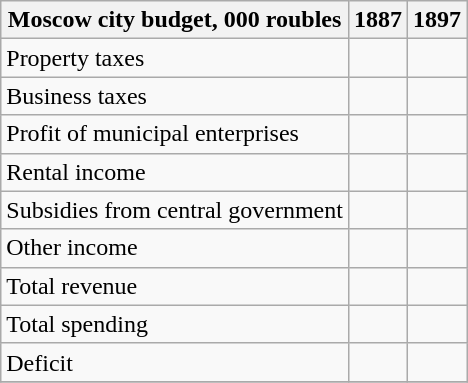<table class="wikitable" border="1">
<tr>
<th>Moscow city budget, 000 roubles</th>
<th>1887</th>
<th>1897</th>
</tr>
<tr>
<td>Property taxes</td>
<td></td>
<td></td>
</tr>
<tr>
<td>Business taxes</td>
<td></td>
<td></td>
</tr>
<tr>
<td>Profit of municipal enterprises</td>
<td></td>
<td></td>
</tr>
<tr>
<td>Rental income</td>
<td></td>
<td></td>
</tr>
<tr>
<td>Subsidies from central government</td>
<td></td>
<td></td>
</tr>
<tr>
<td>Other income</td>
<td></td>
<td></td>
</tr>
<tr>
<td>Total revenue</td>
<td></td>
<td></td>
</tr>
<tr>
<td>Total spending</td>
<td></td>
<td></td>
</tr>
<tr>
<td>Deficit</td>
<td></td>
<td></td>
</tr>
<tr>
</tr>
</table>
